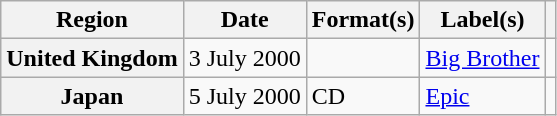<table class="wikitable plainrowheaders">
<tr>
<th scope="col">Region</th>
<th scope="col">Date</th>
<th scope="col">Format(s)</th>
<th scope="col">Label(s)</th>
<th scope="col"></th>
</tr>
<tr>
<th scope="row">United Kingdom</th>
<td>3 July 2000</td>
<td></td>
<td><a href='#'>Big Brother</a></td>
<td></td>
</tr>
<tr>
<th scope="row">Japan</th>
<td>5 July 2000</td>
<td>CD</td>
<td><a href='#'>Epic</a></td>
<td></td>
</tr>
</table>
